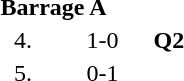<table style="text-align:center">
<tr>
<td colspan=4 align=left><strong>Barrage A</strong></td>
</tr>
<tr>
<td width=30>4.</td>
<td align=left></td>
<td width=60>1-0</td>
<td><strong>Q2</strong></td>
</tr>
<tr>
<td>5.</td>
<td align=left></td>
<td>0-1</td>
<td></td>
</tr>
</table>
